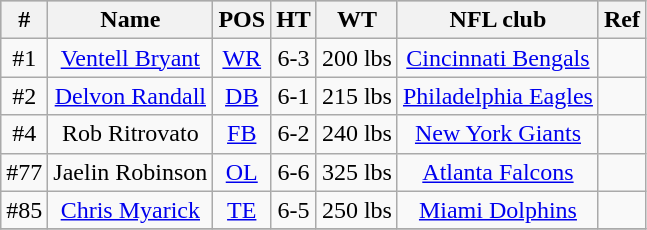<table class="wikitable" style="text-align:center;">
<tr style="background:#C0C0C0;">
<th>#</th>
<th>Name</th>
<th>POS</th>
<th>HT</th>
<th>WT</th>
<th>NFL club</th>
<th>Ref</th>
</tr>
<tr>
<td>#1</td>
<td><a href='#'>Ventell Bryant</a></td>
<td><a href='#'>WR</a></td>
<td>6-3</td>
<td>200 lbs</td>
<td><a href='#'>Cincinnati Bengals</a></td>
<td></td>
</tr>
<tr>
<td>#2</td>
<td><a href='#'>Delvon Randall</a></td>
<td><a href='#'>DB</a></td>
<td>6-1</td>
<td>215 lbs</td>
<td><a href='#'>Philadelphia Eagles</a></td>
<td></td>
</tr>
<tr>
<td>#4</td>
<td>Rob Ritrovato</td>
<td><a href='#'>FB</a></td>
<td>6-2</td>
<td>240 lbs</td>
<td><a href='#'>New York Giants</a></td>
<td></td>
</tr>
<tr>
<td>#77</td>
<td>Jaelin Robinson</td>
<td><a href='#'>OL</a></td>
<td>6-6</td>
<td>325 lbs</td>
<td><a href='#'>Atlanta Falcons</a></td>
<td></td>
</tr>
<tr>
<td>#85</td>
<td><a href='#'>Chris Myarick</a></td>
<td><a href='#'>TE</a></td>
<td>6-5</td>
<td>250 lbs</td>
<td><a href='#'>Miami Dolphins</a></td>
<td></td>
</tr>
<tr>
</tr>
</table>
